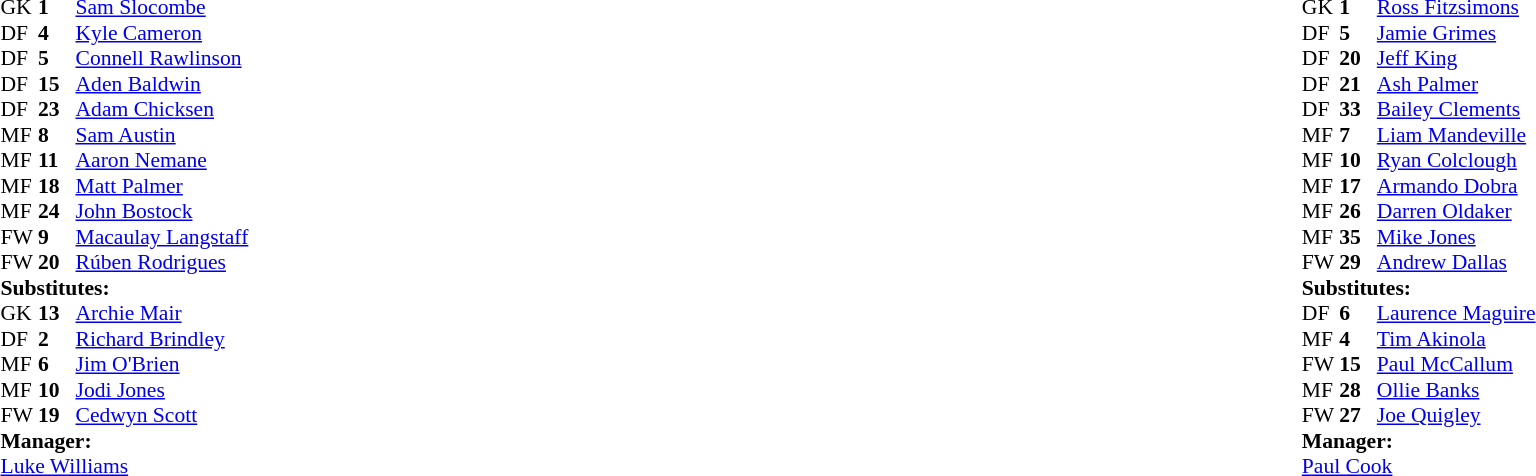<table width="100%">
<tr>
<td valign="top" width="50%"><br><table style="font-size: 90%" cellspacing="0" cellpadding="0">
<tr>
<th width=25></th>
<th width=25></th>
</tr>
<tr>
<td>GK</td>
<td><strong>1</strong></td>
<td> <a href='#'>Sam Slocombe</a></td>
<td></td>
<td></td>
</tr>
<tr>
<td>DF</td>
<td><strong>4</strong></td>
<td> <a href='#'>Kyle Cameron</a></td>
</tr>
<tr>
<td>DF</td>
<td><strong>5</strong></td>
<td> <a href='#'>Connell Rawlinson</a></td>
</tr>
<tr>
<td>DF</td>
<td><strong>15</strong></td>
<td> <a href='#'>Aden Baldwin</a></td>
<td></td>
<td></td>
</tr>
<tr>
<td>DF</td>
<td><strong>23</strong></td>
<td> <a href='#'>Adam Chicksen</a></td>
<td></td>
<td></td>
</tr>
<tr>
<td>MF</td>
<td><strong>8</strong></td>
<td> <a href='#'>Sam Austin</a></td>
<td></td>
<td></td>
</tr>
<tr>
<td>MF</td>
<td><strong>11</strong></td>
<td> <a href='#'>Aaron Nemane</a></td>
</tr>
<tr>
<td>MF</td>
<td><strong>18</strong></td>
<td> <a href='#'>Matt Palmer</a></td>
</tr>
<tr>
<td>MF</td>
<td><strong>24</strong></td>
<td> <a href='#'>John Bostock</a></td>
<td></td>
</tr>
<tr>
<td>FW</td>
<td><strong>9</strong></td>
<td> <a href='#'>Macaulay Langstaff</a></td>
</tr>
<tr>
<td>FW</td>
<td><strong>20</strong></td>
<td> <a href='#'>Rúben Rodrigues</a></td>
</tr>
<tr>
<td colspan=3><strong>Substitutes:</strong></td>
</tr>
<tr>
<td>GK</td>
<td><strong>13</strong></td>
<td> <a href='#'>Archie Mair</a></td>
<td></td>
<td></td>
<td></td>
<td></td>
</tr>
<tr>
<td>DF</td>
<td><strong>2</strong></td>
<td> <a href='#'>Richard Brindley</a></td>
<td></td>
<td></td>
</tr>
<tr>
<td>MF</td>
<td><strong>6</strong></td>
<td> <a href='#'>Jim O'Brien</a></td>
</tr>
<tr>
<td>MF</td>
<td><strong>10</strong></td>
<td> <a href='#'>Jodi Jones</a></td>
<td></td>
<td></td>
</tr>
<tr>
<td>FW</td>
<td><strong>19</strong></td>
<td> <a href='#'>Cedwyn Scott</a></td>
<td></td>
<td></td>
</tr>
<tr>
<td colspan=3><strong>Manager:</strong></td>
</tr>
<tr>
<td colspan=4> <a href='#'>Luke Williams</a></td>
</tr>
</table>
</td>
<td valign="top"></td>
<td valign="top" width="50%"><br><table style="font-size: 90%" cellspacing="0" cellpadding="0" align=center>
<tr>
<th width=25></th>
<th width=25></th>
</tr>
<tr>
<td>GK</td>
<td><strong>1</strong></td>
<td> <a href='#'>Ross Fitzsimons</a></td>
</tr>
<tr>
<td>DF</td>
<td><strong>5</strong></td>
<td> <a href='#'>Jamie Grimes</a></td>
<td></td>
</tr>
<tr>
<td>DF</td>
<td><strong>20</strong></td>
<td> <a href='#'>Jeff King</a></td>
</tr>
<tr>
<td>DF</td>
<td><strong>21</strong></td>
<td> <a href='#'>Ash Palmer</a></td>
</tr>
<tr>
<td>DF</td>
<td><strong>33</strong></td>
<td> <a href='#'>Bailey Clements</a></td>
</tr>
<tr>
<td>MF</td>
<td><strong>7</strong></td>
<td> <a href='#'>Liam Mandeville</a></td>
<td></td>
<td></td>
</tr>
<tr>
<td>MF</td>
<td><strong>10</strong></td>
<td> <a href='#'>Ryan Colclough</a></td>
<td></td>
<td></td>
</tr>
<tr>
<td>MF</td>
<td><strong>17</strong></td>
<td> <a href='#'>Armando Dobra</a></td>
<td></td>
<td></td>
</tr>
<tr>
<td>MF</td>
<td><strong>26</strong></td>
<td> <a href='#'>Darren Oldaker</a></td>
<td></td>
</tr>
<tr>
<td>MF</td>
<td><strong>35</strong></td>
<td> <a href='#'>Mike Jones</a></td>
</tr>
<tr>
<td>FW</td>
<td><strong>29</strong></td>
<td> <a href='#'>Andrew Dallas</a></td>
<td></td>
<td></td>
</tr>
<tr>
<td colspan=3><strong>Substitutes:</strong></td>
</tr>
<tr>
<td>DF</td>
<td><strong>6</strong></td>
<td> <a href='#'>Laurence Maguire</a></td>
<td></td>
<td></td>
</tr>
<tr>
<td>MF</td>
<td><strong>4</strong></td>
<td> <a href='#'>Tim Akinola</a></td>
<td></td>
<td></td>
</tr>
<tr>
<td>FW</td>
<td><strong>15</strong></td>
<td> <a href='#'>Paul McCallum</a></td>
</tr>
<tr>
<td>MF</td>
<td><strong>28</strong></td>
<td> <a href='#'>Ollie Banks</a></td>
<td></td>
<td></td>
</tr>
<tr>
<td>FW</td>
<td><strong>27</strong></td>
<td> <a href='#'>Joe Quigley</a></td>
<td></td>
<td></td>
</tr>
<tr>
<td colspan=3><strong>Manager:</strong></td>
</tr>
<tr>
<td colspan=4> <a href='#'>Paul Cook</a></td>
</tr>
</table>
</td>
</tr>
</table>
